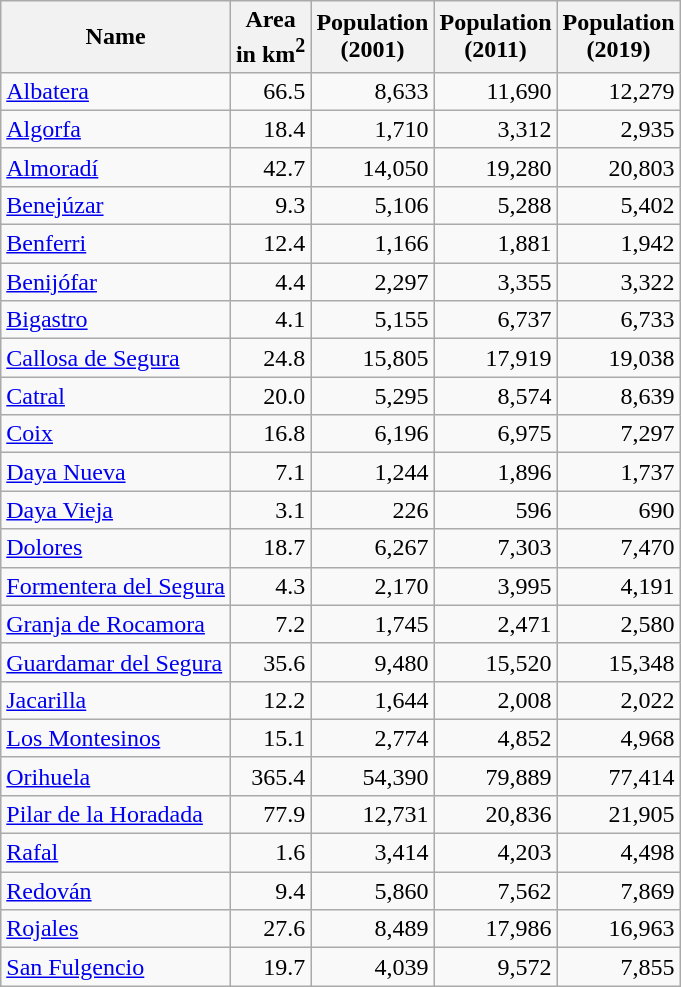<table class="wikitable sortable">
<tr>
<th><strong>Name</strong></th>
<th><strong>Area<br>in km<sup>2</sup></strong></th>
<th><strong>Population<br>(2001)</strong></th>
<th><strong>Population<br>(2011)</strong></th>
<th><strong>Population<br>(2019)</strong></th>
</tr>
<tr>
<td><a href='#'>Albatera</a></td>
<td align=right>66.5</td>
<td align=right>8,633</td>
<td align=right>11,690</td>
<td align=right>12,279</td>
</tr>
<tr>
<td><a href='#'>Algorfa</a></td>
<td align=right>18.4</td>
<td align=right>1,710</td>
<td align=right>3,312</td>
<td align=right>2,935</td>
</tr>
<tr>
<td><a href='#'>Almoradí</a></td>
<td align=right>42.7</td>
<td align=right>14,050</td>
<td align=right>19,280</td>
<td align=right>20,803</td>
</tr>
<tr>
<td><a href='#'>Benejúzar</a></td>
<td align=right>9.3</td>
<td align=right>5,106</td>
<td align=right>5,288</td>
<td align=right>5,402</td>
</tr>
<tr>
<td><a href='#'>Benferri</a></td>
<td align=right>12.4</td>
<td align=right>1,166</td>
<td align=right>1,881</td>
<td align=right>1,942</td>
</tr>
<tr>
<td><a href='#'>Benijófar</a></td>
<td align=right>4.4</td>
<td align=right>2,297</td>
<td align=right>3,355</td>
<td align=right>3,322</td>
</tr>
<tr>
<td><a href='#'>Bigastro</a></td>
<td align=right>4.1</td>
<td align=right>5,155</td>
<td align=right>6,737</td>
<td align=right>6,733</td>
</tr>
<tr>
<td><a href='#'>Callosa de Segura</a></td>
<td align=right>24.8</td>
<td align=right>15,805</td>
<td align=right>17,919</td>
<td align=right>19,038</td>
</tr>
<tr>
<td><a href='#'>Catral</a></td>
<td align=right>20.0</td>
<td align=right>5,295</td>
<td align=right>8,574</td>
<td align=right>8,639</td>
</tr>
<tr>
<td><a href='#'>Coix</a></td>
<td align=right>16.8</td>
<td align=right>6,196</td>
<td align=right>6,975</td>
<td align=right>7,297</td>
</tr>
<tr>
<td><a href='#'>Daya Nueva</a></td>
<td align=right>7.1</td>
<td align=right>1,244</td>
<td align=right>1,896</td>
<td align=right>1,737</td>
</tr>
<tr>
<td><a href='#'>Daya Vieja</a></td>
<td align=right>3.1</td>
<td align=right>226</td>
<td align=right>596</td>
<td align=right>690</td>
</tr>
<tr>
<td><a href='#'>Dolores</a></td>
<td align=right>18.7</td>
<td align=right>6,267</td>
<td align=right>7,303</td>
<td align=right>7,470</td>
</tr>
<tr>
<td><a href='#'>Formentera del Segura</a></td>
<td align=right>4.3</td>
<td align=right>2,170</td>
<td align=right>3,995</td>
<td align=right>4,191</td>
</tr>
<tr>
<td><a href='#'>Granja de Rocamora</a></td>
<td align=right>7.2</td>
<td align=right>1,745</td>
<td align=right>2,471</td>
<td align=right>2,580</td>
</tr>
<tr>
<td><a href='#'>Guardamar del Segura</a></td>
<td align=right>35.6</td>
<td align=right>9,480</td>
<td align=right>15,520</td>
<td align=right>15,348</td>
</tr>
<tr>
<td><a href='#'>Jacarilla</a></td>
<td align=right>12.2</td>
<td align=right>1,644</td>
<td align=right>2,008</td>
<td align=right>2,022</td>
</tr>
<tr>
<td><a href='#'>Los Montesinos</a></td>
<td align=right>15.1</td>
<td align=right>2,774</td>
<td align=right>4,852</td>
<td align=right>4,968</td>
</tr>
<tr>
<td><a href='#'>Orihuela</a></td>
<td align=right>365.4</td>
<td align=right>54,390</td>
<td align=right>79,889</td>
<td align=right>77,414</td>
</tr>
<tr>
<td><a href='#'>Pilar de la Horadada</a></td>
<td align=right>77.9</td>
<td align=right>12,731</td>
<td align=right>20,836</td>
<td align=right>21,905</td>
</tr>
<tr>
<td><a href='#'>Rafal</a></td>
<td align=right>1.6</td>
<td align=right>3,414</td>
<td align=right>4,203</td>
<td align=right>4,498</td>
</tr>
<tr>
<td><a href='#'>Redován</a></td>
<td align=right>9.4</td>
<td align=right>5,860</td>
<td align=right>7,562</td>
<td align=right>7,869</td>
</tr>
<tr>
<td><a href='#'>Rojales</a></td>
<td align=right>27.6</td>
<td align=right>8,489</td>
<td align=right>17,986</td>
<td align=right>16,963</td>
</tr>
<tr>
<td><a href='#'>San Fulgencio</a></td>
<td align=right>19.7</td>
<td align=right>4,039</td>
<td align=right>9,572</td>
<td align=right>7,855</td>
</tr>
</table>
